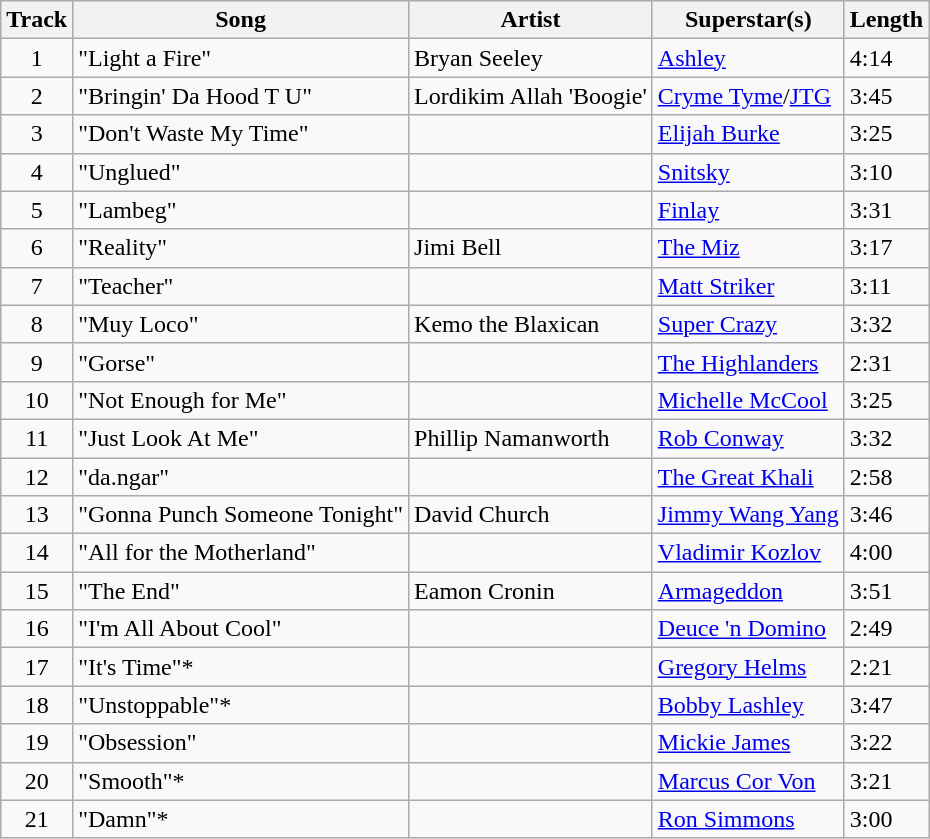<table class="wikitable">
<tr>
<th>Track</th>
<th>Song</th>
<th>Artist</th>
<th>Superstar(s)</th>
<th>Length</th>
</tr>
<tr>
<td align=center>1</td>
<td>"Light a Fire"</td>
<td>Bryan Seeley</td>
<td><a href='#'>Ashley</a></td>
<td>4:14</td>
</tr>
<tr>
<td align=center>2</td>
<td>"Bringin' Da Hood T U"</td>
<td>Lordikim Allah 'Boogie'</td>
<td><a href='#'>Cryme Tyme</a>/<a href='#'>JTG</a></td>
<td>3:45</td>
</tr>
<tr>
<td align=center>3</td>
<td>"Don't Waste My Time"</td>
<td></td>
<td><a href='#'>Elijah Burke</a></td>
<td>3:25</td>
</tr>
<tr>
<td align=center>4</td>
<td>"Unglued"</td>
<td></td>
<td><a href='#'>Snitsky</a></td>
<td>3:10</td>
</tr>
<tr>
<td align=center>5</td>
<td>"Lambeg"</td>
<td></td>
<td><a href='#'>Finlay</a></td>
<td>3:31</td>
</tr>
<tr>
<td align=center>6</td>
<td>"Reality"</td>
<td>Jimi Bell</td>
<td><a href='#'>The Miz</a></td>
<td>3:17</td>
</tr>
<tr>
<td align=center>7</td>
<td>"Teacher"</td>
<td></td>
<td><a href='#'>Matt Striker</a></td>
<td>3:11</td>
</tr>
<tr>
<td align=center>8</td>
<td>"Muy Loco"</td>
<td>Kemo the Blaxican</td>
<td><a href='#'>Super Crazy</a></td>
<td>3:32</td>
</tr>
<tr>
<td align=center>9</td>
<td>"Gorse"</td>
<td></td>
<td><a href='#'>The Highlanders</a></td>
<td>2:31</td>
</tr>
<tr>
<td align=center>10</td>
<td>"Not Enough for Me"</td>
<td></td>
<td><a href='#'>Michelle McCool</a></td>
<td>3:25</td>
</tr>
<tr>
<td align=center>11</td>
<td>"Just Look At Me"</td>
<td>Phillip Namanworth</td>
<td><a href='#'>Rob Conway</a></td>
<td>3:32</td>
</tr>
<tr>
<td align=center>12</td>
<td>"da.ngar"</td>
<td></td>
<td><a href='#'>The Great Khali</a></td>
<td>2:58</td>
</tr>
<tr>
<td align=center>13</td>
<td>"Gonna Punch Someone Tonight"</td>
<td>David Church</td>
<td><a href='#'>Jimmy Wang Yang</a></td>
<td>3:46</td>
</tr>
<tr>
<td align=center>14</td>
<td>"All for the Motherland"</td>
<td></td>
<td><a href='#'>Vladimir Kozlov</a></td>
<td>4:00</td>
</tr>
<tr>
<td align=center>15</td>
<td>"The End"</td>
<td>Eamon Cronin</td>
<td><a href='#'>Armageddon</a></td>
<td>3:51</td>
</tr>
<tr>
<td align=center>16</td>
<td>"I'm All About Cool"</td>
<td></td>
<td><a href='#'>Deuce 'n Domino</a></td>
<td>2:49</td>
</tr>
<tr>
<td align=center>17</td>
<td>"It's Time"*</td>
<td></td>
<td><a href='#'>Gregory Helms</a></td>
<td>2:21</td>
</tr>
<tr>
<td align=center>18</td>
<td>"Unstoppable"*</td>
<td></td>
<td><a href='#'>Bobby Lashley</a></td>
<td>3:47</td>
</tr>
<tr>
<td align=center>19</td>
<td>"Obsession"</td>
<td></td>
<td><a href='#'>Mickie James</a></td>
<td>3:22</td>
</tr>
<tr>
<td align=center>20</td>
<td>"Smooth"*</td>
<td></td>
<td><a href='#'>Marcus Cor Von</a></td>
<td>3:21</td>
</tr>
<tr>
<td align=center>21</td>
<td>"Damn"*</td>
<td></td>
<td><a href='#'>Ron Simmons</a></td>
<td>3:00</td>
</tr>
</table>
